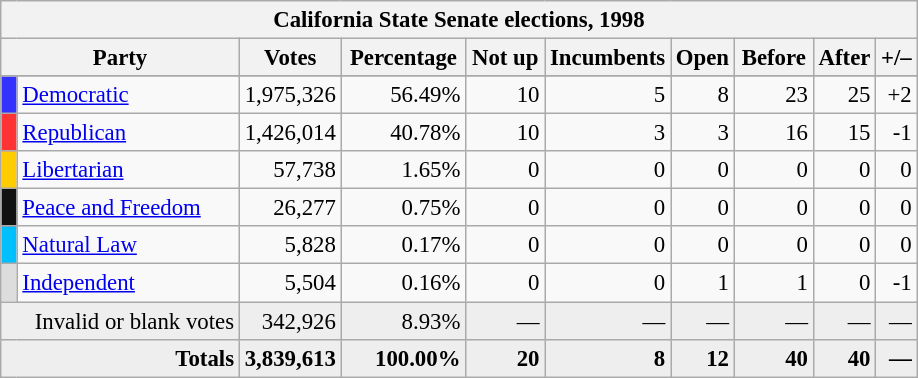<table class="wikitable" style="font-size:95%;">
<tr>
<th colspan="10">California State Senate elections, 1998</th>
</tr>
<tr>
<th colspan=2 style="width: 10em">Party</th>
<th style="width: 4em">Votes</th>
<th style="width: 5em">Percentage</th>
<th style="width: 3em">Not up</th>
<th style="width: 5em">Incumbents</th>
<th style="width: 2em">Open</th>
<th style="width: 3em">Before</th>
<th style="width: 2em">After</th>
<th style="width: 1em">+/–</th>
</tr>
<tr>
</tr>
<tr>
<th style="background-color:#3333FF; width: 3px"></th>
<td style="width: 130px"><a href='#'>Democratic</a></td>
<td align="right">1,975,326</td>
<td align="right">56.49%</td>
<td align="right">10</td>
<td align="right">5</td>
<td align="right">8</td>
<td align="right">23</td>
<td align="right">25</td>
<td align="right">+2</td>
</tr>
<tr>
<th style="background-color:#FF3333; width: 3px"></th>
<td style="width: 130px"><a href='#'>Republican</a></td>
<td align="right">1,426,014</td>
<td align="right">40.78%</td>
<td align="right">10</td>
<td align="right">3</td>
<td align="right">3</td>
<td align="right">16</td>
<td align="right">15</td>
<td align="right">-1</td>
</tr>
<tr>
<th style="background-color:#FFCC00; width: 3px"></th>
<td style="width: 130px"><a href='#'>Libertarian</a></td>
<td align="right">57,738</td>
<td align="right">1.65%</td>
<td align="right">0</td>
<td align="right">0</td>
<td align="right">0</td>
<td align="right">0</td>
<td align="right">0</td>
<td align="right">0</td>
</tr>
<tr>
<th style="background-color:#111111; width: 3px"></th>
<td style="width: 130px"><a href='#'>Peace and Freedom</a></td>
<td align="right">26,277</td>
<td align="right">0.75%</td>
<td align="right">0</td>
<td align="right">0</td>
<td align="right">0</td>
<td align="right">0</td>
<td align="right">0</td>
<td align="right">0</td>
</tr>
<tr>
<th style="background-color:#00BFFF; width: 3px"></th>
<td style="width: 130px"><a href='#'>Natural Law</a></td>
<td align="right">5,828</td>
<td align="right">0.17%</td>
<td align="right">0</td>
<td align="right">0</td>
<td align="right">0</td>
<td align="right">0</td>
<td align="right">0</td>
<td align="right">0</td>
</tr>
<tr>
<th style="background-color:#DDDDDD; width: 3px"></th>
<td style="width: 130px"><a href='#'>Independent</a></td>
<td align="right">5,504</td>
<td align="right">0.16%</td>
<td align="right">0</td>
<td align="right">0</td>
<td align="right">1</td>
<td align="right">1</td>
<td align="right">0</td>
<td align="right">-1</td>
</tr>
<tr bgcolor="#EEEEEE">
<td colspan="2" align="right">Invalid or blank votes</td>
<td align="right">342,926</td>
<td align="right">8.93%</td>
<td align="right">—</td>
<td align="right">—</td>
<td align="right">—</td>
<td align="right">—</td>
<td align="right">—</td>
<td align="right">—</td>
</tr>
<tr bgcolor="#EEEEEE">
<td colspan="2" align="right"><strong>Totals</strong></td>
<td align="right"><strong>3,839,613</strong></td>
<td align="right"><strong>100.00%</strong></td>
<td align="right"><strong>20</strong></td>
<td align="right"><strong>8</strong></td>
<td align="right"><strong>12</strong></td>
<td align="right"><strong>40</strong></td>
<td align="right"><strong>40</strong></td>
<td align="right"><strong>—</strong></td>
</tr>
</table>
